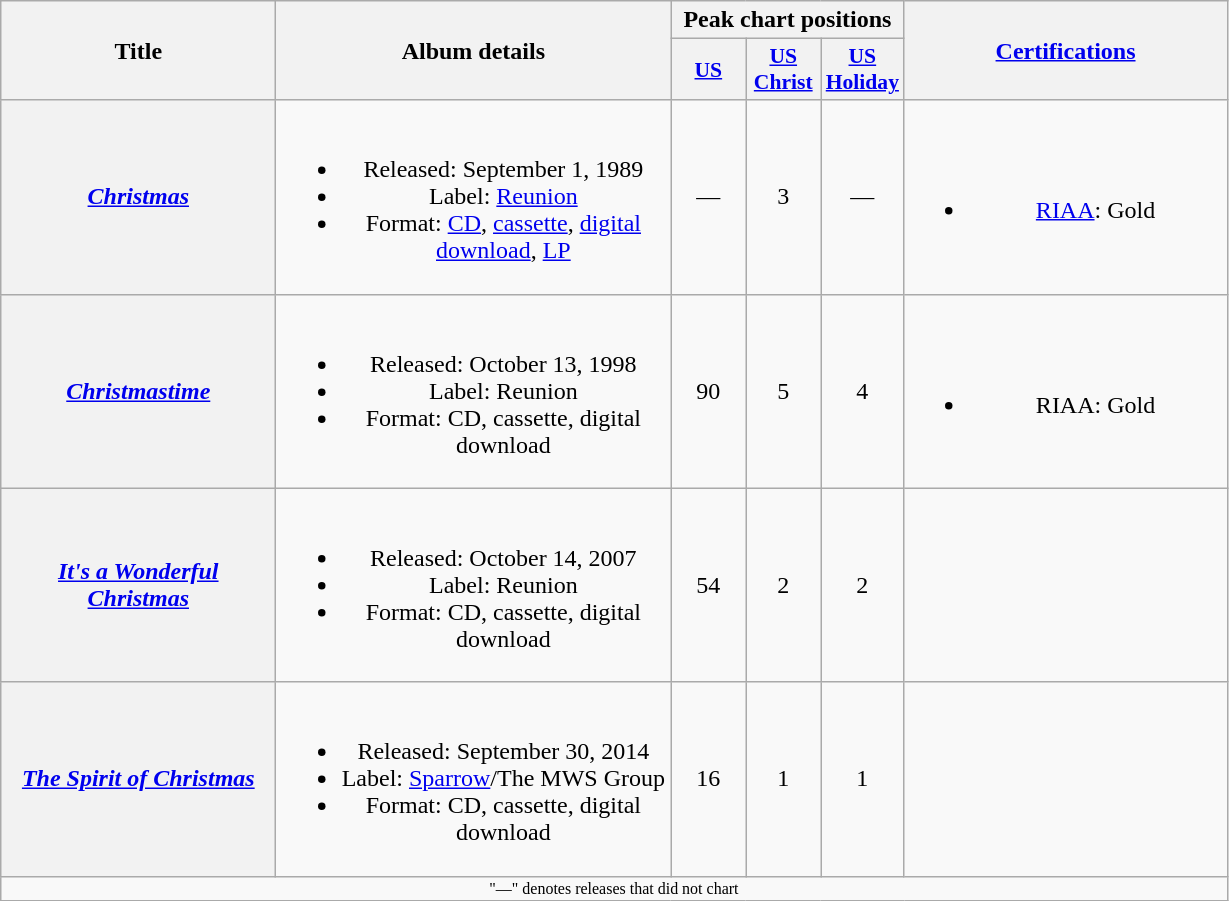<table class="wikitable plainrowheaders" style="text-align:center;">
<tr>
<th scope="col" rowspan="2" style="width:11em;">Title</th>
<th scope="col" rowspan="2" style="width:16em;">Album details</th>
<th scope="col" colspan="3">Peak chart positions</th>
<th scope="col" rowspan="2" style="width:13em;"><a href='#'>Certifications</a></th>
</tr>
<tr>
<th style="width:3em; font-size:90%"><a href='#'>US</a><br></th>
<th style="width:3em; font-size:90%"><a href='#'>US<br>Christ</a><br></th>
<th style="width:3em; font-size:90%"><a href='#'>US<br>Holiday</a><br></th>
</tr>
<tr>
<th scope="row"><em><a href='#'>Christmas</a></em></th>
<td><br><ul><li>Released: September 1, 1989</li><li>Label: <a href='#'>Reunion</a></li><li>Format: <a href='#'>CD</a>, <a href='#'>cassette</a>, <a href='#'>digital download</a>, <a href='#'>LP</a></li></ul></td>
<td>—</td>
<td>3</td>
<td>—</td>
<td><br><ul><li><a href='#'>RIAA</a>: Gold</li></ul></td>
</tr>
<tr>
<th scope="row"><em><a href='#'>Christmastime</a></em></th>
<td><br><ul><li>Released: October 13, 1998</li><li>Label: Reunion</li><li>Format: CD, cassette, digital download</li></ul></td>
<td>90</td>
<td>5</td>
<td>4</td>
<td><br><ul><li>RIAA: Gold</li></ul></td>
</tr>
<tr>
<th scope="row"><em><a href='#'>It's a Wonderful Christmas</a></em></th>
<td><br><ul><li>Released: October 14, 2007</li><li>Label: Reunion</li><li>Format: CD, cassette, digital download</li></ul></td>
<td>54</td>
<td>2</td>
<td>2</td>
<td></td>
</tr>
<tr>
<th scope="row"><em><a href='#'>The Spirit of Christmas</a></em></th>
<td><br><ul><li>Released: September 30, 2014</li><li>Label: <a href='#'>Sparrow</a>/The MWS Group</li><li>Format: CD, cassette, digital download</li></ul></td>
<td>16</td>
<td>1</td>
<td>1</td>
<td></td>
</tr>
<tr>
<td colspan="10" style="font-size:8pt">"—" denotes releases that did not chart</td>
</tr>
</table>
